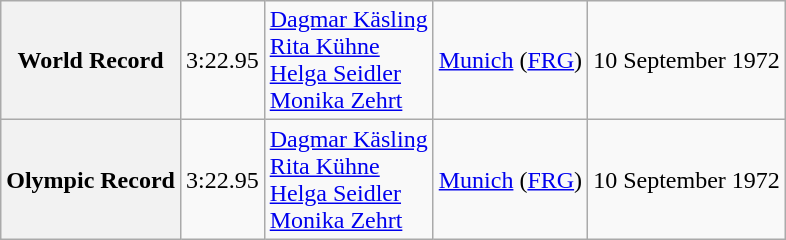<table class="wikitable" style="text-align:left">
<tr>
<th>World Record</th>
<td>3:22.95</td>
<td> <a href='#'>Dagmar Käsling</a><br> <a href='#'>Rita Kühne</a><br> <a href='#'>Helga Seidler</a><br> <a href='#'>Monika Zehrt</a></td>
<td><a href='#'>Munich</a> (<a href='#'>FRG</a>)</td>
<td>10 September 1972</td>
</tr>
<tr>
<th>Olympic Record</th>
<td>3:22.95</td>
<td> <a href='#'>Dagmar Käsling</a><br> <a href='#'>Rita Kühne</a><br> <a href='#'>Helga Seidler</a><br> <a href='#'>Monika Zehrt</a></td>
<td><a href='#'>Munich</a> (<a href='#'>FRG</a>)</td>
<td>10 September 1972</td>
</tr>
</table>
